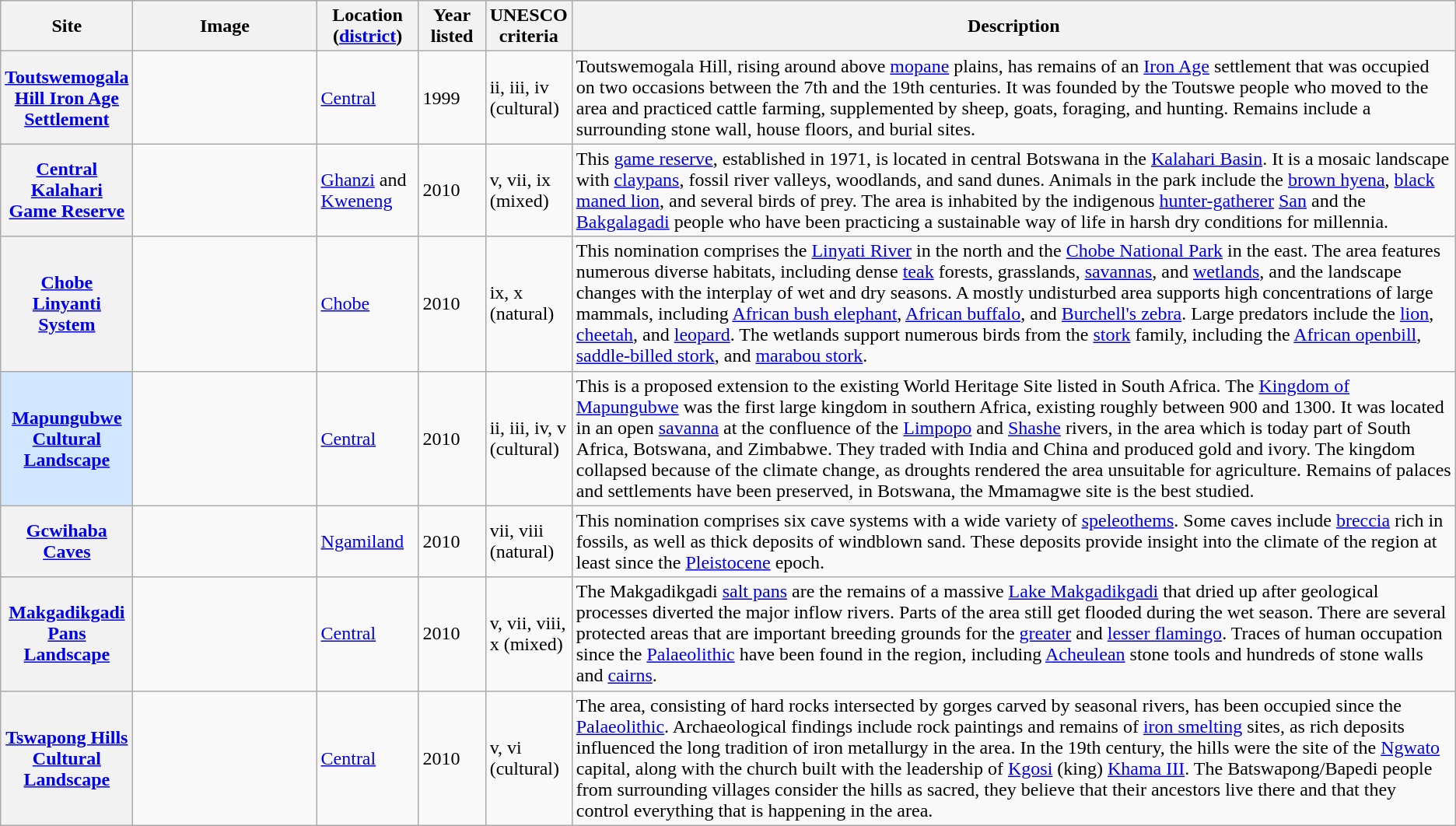<table class="wikitable sortable plainrowheaders">
<tr>
<th style="width:100px;" scope="col">Site</th>
<th class="unsortable" style="width:150px;" scope="col">Image</th>
<th style="width:80px;" scope="col">Location (<a href='#'>district</a>)</th>
<th style="width:50px;" scope="col">Year listed</th>
<th style="width:60px;" scope="col">UNESCO criteria</th>
<th scope="col" class="unsortable">Description</th>
</tr>
<tr>
<th scope="row"><a href='#'>Toutswemogala Hill Iron Age Settlement</a></th>
<td></td>
<td><a href='#'>Central</a></td>
<td>1999</td>
<td>ii, iii, iv (cultural)</td>
<td>Toutswemogala Hill, rising around  above <a href='#'>mopane</a> plains, has remains of an <a href='#'>Iron Age</a> settlement that was occupied on two occasions between the 7th and the 19th centuries. It was founded by the Toutswe people who moved to the area and practiced cattle farming, supplemented by sheep, goats, foraging, and hunting. Remains include a surrounding stone wall, house floors, and burial sites.</td>
</tr>
<tr>
<th scope="row"><a href='#'>Central Kalahari Game Reserve</a></th>
<td></td>
<td><a href='#'>Ghanzi</a> and <a href='#'>Kweneng</a></td>
<td>2010</td>
<td>v, vii, ix (mixed)</td>
<td>This <a href='#'>game reserve</a>, established in 1971, is located in central Botswana in the <a href='#'>Kalahari Basin</a>. It is a mosaic landscape with <a href='#'>claypans</a>, fossil river valleys, woodlands, and sand dunes. Animals in the park include the <a href='#'>brown hyena</a>, <a href='#'>black maned lion</a>, and several birds of prey. The area is inhabited by the indigenous <a href='#'>hunter-gatherer</a> <a href='#'>San</a> and the <a href='#'>Bakgalagadi</a> people who have been practicing a sustainable way of life in harsh dry conditions for millennia.</td>
</tr>
<tr>
<th scope="row"><a href='#'>Chobe Linyanti System</a></th>
<td></td>
<td><a href='#'>Chobe</a></td>
<td>2010</td>
<td>ix, x (natural)</td>
<td>This nomination comprises the <a href='#'>Linyati River</a> in the north and the <a href='#'>Chobe National Park</a> in the east. The area features numerous diverse habitats, including dense <a href='#'>teak</a> forests, grasslands, <a href='#'>savannas</a>, and <a href='#'>wetlands</a>, and the landscape changes with the interplay of wet and dry seasons. A mostly undisturbed area supports high concentrations of large mammals, including <a href='#'>African bush elephant</a>, <a href='#'>African buffalo</a>, and <a href='#'>Burchell's zebra</a>. Large predators include the <a href='#'>lion</a>, <a href='#'>cheetah</a>, and <a href='#'>leopard</a>. The wetlands support numerous birds from the <a href='#'>stork</a> family, including the <a href='#'>African openbill</a>, <a href='#'>saddle-billed stork</a>, and <a href='#'>marabou stork</a>.</td>
</tr>
<tr>
<th scope="row" style="background:#D0E7FF;"><a href='#'>Mapungubwe Cultural Landscape</a></th>
<td></td>
<td><a href='#'>Central</a></td>
<td>2010</td>
<td>ii, iii, iv, v (cultural)</td>
<td>This is a proposed extension to the existing World Heritage Site listed in South Africa. The <a href='#'>Kingdom of Mapungubwe</a> was the first large kingdom in southern Africa, existing roughly between 900 and 1300. It was located in an open <a href='#'>savanna</a> at the confluence of the <a href='#'>Limpopo</a> and <a href='#'>Shashe</a> rivers, in the area which is today part of South Africa, Botswana, and Zimbabwe. They traded with India and China and produced gold and ivory. The kingdom collapsed because of the climate change, as droughts rendered the area unsuitable for agriculture. Remains of palaces and settlements have been preserved, in Botswana, the Mmamagwe site is the best studied.</td>
</tr>
<tr>
<th scope="row"><a href='#'>Gcwihaba Caves</a></th>
<td></td>
<td><a href='#'>Ngamiland</a></td>
<td>2010</td>
<td>vii, viii (natural)</td>
<td>This nomination comprises six cave systems with a wide variety of <a href='#'>speleothems</a>. Some caves include <a href='#'>breccia</a> rich in fossils, as well as thick deposits of windblown sand. These deposits provide insight into the climate of the region at least since the <a href='#'>Pleistocene</a> epoch.</td>
</tr>
<tr>
<th scope="row"><a href='#'>Makgadikgadi Pans Landscape</a></th>
<td></td>
<td><a href='#'>Central</a></td>
<td>2010</td>
<td>v, vii, viii, x (mixed)</td>
<td>The Makgadikgadi <a href='#'>salt pans</a> are the remains of a massive <a href='#'>Lake Makgadikgadi</a> that dried up after geological processes diverted the major inflow rivers. Parts of the area still get flooded during the wet season. There are several protected areas that are important breeding grounds for the <a href='#'>greater</a> and <a href='#'>lesser flamingo</a>. Traces of human occupation since the <a href='#'>Palaeolithic</a> have been found in the region, including <a href='#'>Acheulean</a> stone tools and hundreds of stone walls and <a href='#'>cairns</a>.</td>
</tr>
<tr>
<th scope="row"><a href='#'>Tswapong Hills Cultural Landscape</a></th>
<td></td>
<td><a href='#'>Central</a></td>
<td>2010</td>
<td>v, vi (cultural)</td>
<td>The area, consisting of hard rocks intersected by gorges carved by seasonal rivers, has been occupied since the <a href='#'>Palaeolithic</a>. Archaeological findings include rock paintings and remains of <a href='#'>iron smelting</a> sites, as rich deposits influenced the long tradition of iron metallurgy in the area. In the 19th century, the hills were the site of the <a href='#'>Ngwato</a> capital, along with the church built with the leadership of <a href='#'>Kgosi</a> (king) <a href='#'>Khama III</a>. The Batswapong/Bapedi people from surrounding villages consider the hills as sacred, they believe that their ancestors live there and that they control everything that is happening in the area.</td>
</tr>
</table>
